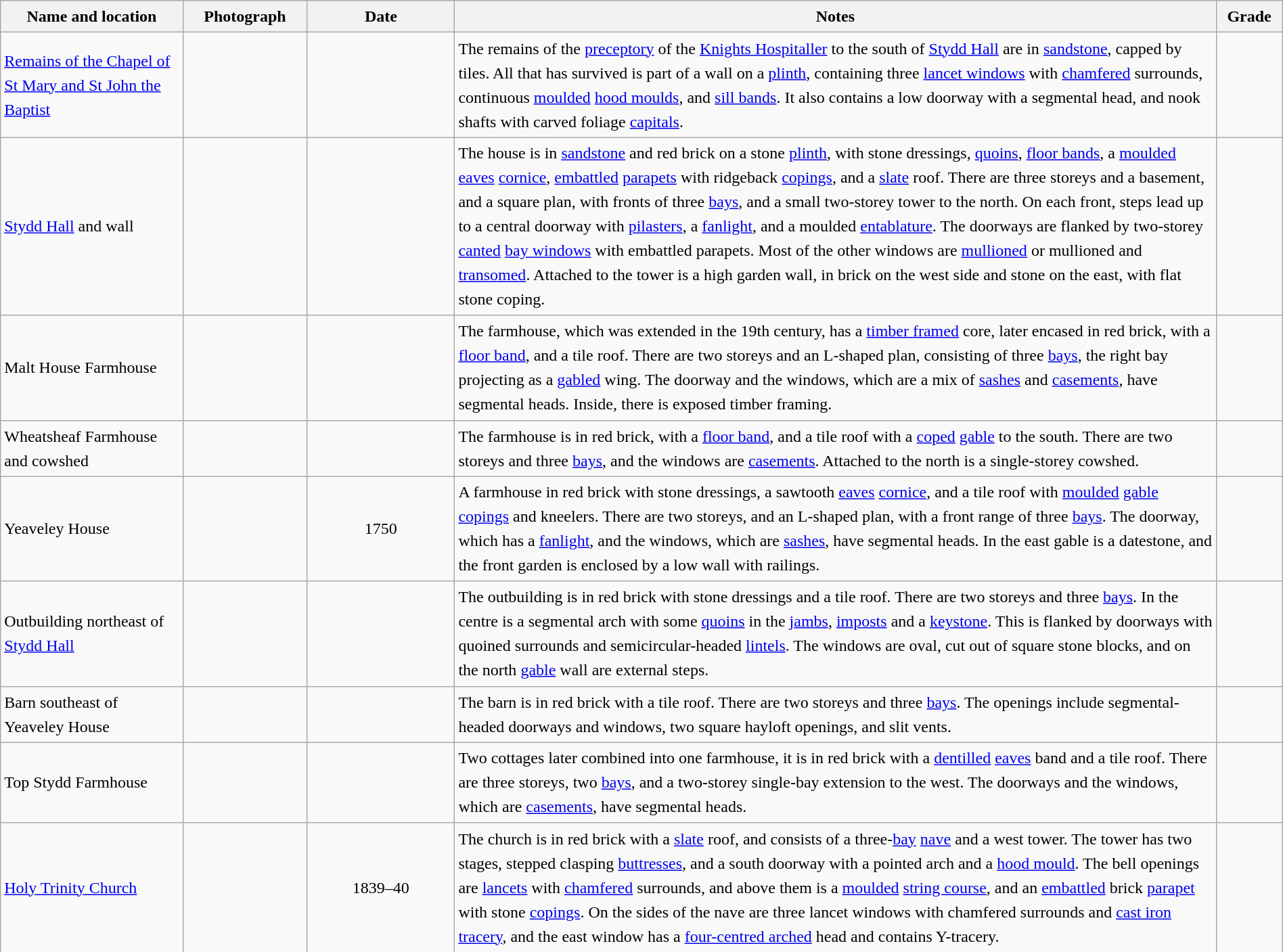<table class="wikitable sortable plainrowheaders" style="width:100%; border:0px; text-align:left; line-height:150%">
<tr>
<th scope="col"  style="width:150px">Name and location</th>
<th scope="col"  style="width:100px" class="unsortable">Photograph</th>
<th scope="col"  style="width:120px">Date</th>
<th scope="col"  style="width:650px" class="unsortable">Notes</th>
<th scope="col"  style="width:50px">Grade</th>
</tr>
<tr>
<td><a href='#'>Remains of the Chapel of St Mary and St John the Baptist</a><br><small></small></td>
<td></td>
<td align="center"></td>
<td>The remains of the <a href='#'>preceptory</a> of the <a href='#'>Knights Hospitaller</a> to the south of <a href='#'>Stydd Hall</a> are in <a href='#'>sandstone</a>, capped by tiles.  All that has survived is part of a wall on a <a href='#'>plinth</a>, containing three <a href='#'>lancet windows</a> with <a href='#'>chamfered</a> surrounds, continuous <a href='#'>moulded</a> <a href='#'>hood moulds</a>, and <a href='#'>sill bands</a>.  It also contains a low doorway with a segmental head, and nook shafts with carved foliage <a href='#'>capitals</a>.</td>
<td align="center" ></td>
</tr>
<tr>
<td><a href='#'>Stydd Hall</a> and wall<br><small></small></td>
<td></td>
<td align="center"></td>
<td>The house is in <a href='#'>sandstone</a> and red brick on a stone <a href='#'>plinth</a>, with stone dressings, <a href='#'>quoins</a>, <a href='#'>floor bands</a>, a <a href='#'>moulded</a> <a href='#'>eaves</a> <a href='#'>cornice</a>, <a href='#'>embattled</a> <a href='#'>parapets</a> with ridgeback <a href='#'>copings</a>, and a <a href='#'>slate</a> roof.  There are three storeys and a basement, and a square plan, with fronts of three <a href='#'>bays</a>, and a small two-storey tower to the north.  On each front, steps lead up to a central doorway with <a href='#'>pilasters</a>, a <a href='#'>fanlight</a>, and a moulded <a href='#'>entablature</a>.  The doorways are flanked by two-storey <a href='#'>canted</a> <a href='#'>bay windows</a> with embattled parapets.  Most of the other windows are <a href='#'>mullioned</a> or mullioned and <a href='#'>transomed</a>.  Attached to the tower is a high garden wall, in brick on the west side and stone on the east, with flat stone coping.</td>
<td align="center" ></td>
</tr>
<tr>
<td>Malt House Farmhouse<br><small></small></td>
<td></td>
<td align="center"></td>
<td>The farmhouse, which was extended in the 19th century, has a <a href='#'>timber framed</a> core, later encased in red brick, with a <a href='#'>floor band</a>, and a tile roof.  There are two storeys and an L-shaped plan, consisting of three <a href='#'>bays</a>, the right bay projecting as a <a href='#'>gabled</a> wing.  The doorway and the windows, which are a mix of <a href='#'>sashes</a> and <a href='#'>casements</a>, have segmental heads.  Inside, there is exposed timber framing.</td>
<td align="center" ></td>
</tr>
<tr>
<td>Wheatsheaf Farmhouse and cowshed<br><small></small></td>
<td></td>
<td align="center"></td>
<td>The farmhouse is in red brick, with a <a href='#'>floor band</a>, and a tile roof with a <a href='#'>coped</a> <a href='#'>gable</a> to the south.  There are two storeys and three <a href='#'>bays</a>, and the windows are <a href='#'>casements</a>.  Attached to the north is a single-storey cowshed.</td>
<td align="center" ></td>
</tr>
<tr>
<td>Yeaveley House<br><small></small></td>
<td></td>
<td align="center">1750</td>
<td>A farmhouse in red brick with stone dressings, a sawtooth <a href='#'>eaves</a> <a href='#'>cornice</a>, and a tile roof with <a href='#'>moulded</a> <a href='#'>gable</a> <a href='#'>copings</a> and kneelers.  There are two storeys, and an L-shaped plan, with a front range of three <a href='#'>bays</a>.  The doorway, which has a <a href='#'>fanlight</a>, and the windows, which are <a href='#'>sashes</a>, have segmental heads.  In the east gable is a datestone, and the front garden is enclosed by a low wall with railings.</td>
<td align="center" ></td>
</tr>
<tr>
<td>Outbuilding northeast of <a href='#'>Stydd Hall</a><br><small></small></td>
<td></td>
<td align="center"></td>
<td>The outbuilding is in red brick with stone dressings and a tile roof.  There are two storeys and three <a href='#'>bays</a>.  In the centre is a segmental arch with some <a href='#'>quoins</a> in the <a href='#'>jambs</a>, <a href='#'>imposts</a> and a <a href='#'>keystone</a>.  This is flanked by doorways with quoined surrounds and semicircular-headed <a href='#'>lintels</a>.  The windows are oval, cut out of square stone blocks, and on the north <a href='#'>gable</a> wall are external steps.</td>
<td align="center" ></td>
</tr>
<tr>
<td>Barn southeast of Yeaveley House<br><small></small></td>
<td></td>
<td align="center"></td>
<td>The barn is in red brick with a tile roof.  There are two storeys and three <a href='#'>bays</a>.  The openings include segmental-headed doorways and windows, two square hayloft openings, and slit vents.</td>
<td align="center" ></td>
</tr>
<tr>
<td>Top Stydd Farmhouse<br><small></small></td>
<td></td>
<td align="center"></td>
<td>Two cottages later combined into one farmhouse, it is in red brick with a <a href='#'>dentilled</a> <a href='#'>eaves</a> band and a tile roof.  There are three storeys, two <a href='#'>bays</a>, and a two-storey single-bay extension to the west.  The doorways and the windows, which are <a href='#'>casements</a>, have segmental heads.</td>
<td align="center" ></td>
</tr>
<tr>
<td><a href='#'>Holy Trinity Church</a><br><small></small></td>
<td></td>
<td align="center">1839–40</td>
<td>The church is in red brick with a <a href='#'>slate</a> roof, and consists of a three-<a href='#'>bay</a> <a href='#'>nave</a> and a west tower.  The tower has two stages, stepped clasping <a href='#'>buttresses</a>, and a south doorway with a pointed arch and a <a href='#'>hood mould</a>.  The bell openings are <a href='#'>lancets</a> with <a href='#'>chamfered</a> surrounds, and above them is a <a href='#'>moulded</a> <a href='#'>string course</a>, and an <a href='#'>embattled</a> brick <a href='#'>parapet</a> with stone <a href='#'>copings</a>.  On the sides of the nave are three lancet windows with chamfered surrounds and <a href='#'>cast iron</a> <a href='#'>tracery</a>, and the east window has a <a href='#'>four-centred arched</a> head and contains Y-tracery.</td>
<td align="center" ></td>
</tr>
<tr>
</tr>
</table>
